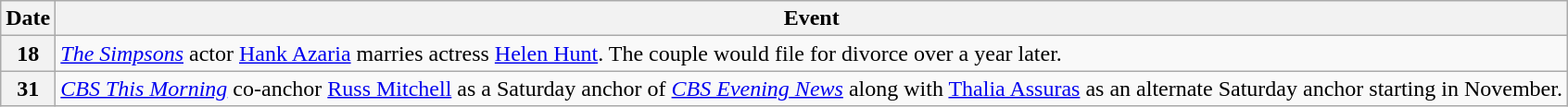<table class="wikitable">
<tr>
<th>Date</th>
<th>Event</th>
</tr>
<tr>
<th>18</th>
<td><em><a href='#'>The Simpsons</a></em> actor <a href='#'>Hank Azaria</a> marries actress <a href='#'>Helen Hunt</a>. The couple would file for divorce over a year later.</td>
</tr>
<tr>
<th>31</th>
<td><em><a href='#'>CBS This Morning</a></em> co-anchor <a href='#'>Russ Mitchell</a> as a Saturday anchor of <em><a href='#'>CBS Evening News</a></em> along with <a href='#'>Thalia Assuras</a> as an alternate Saturday anchor starting in November.</td>
</tr>
</table>
